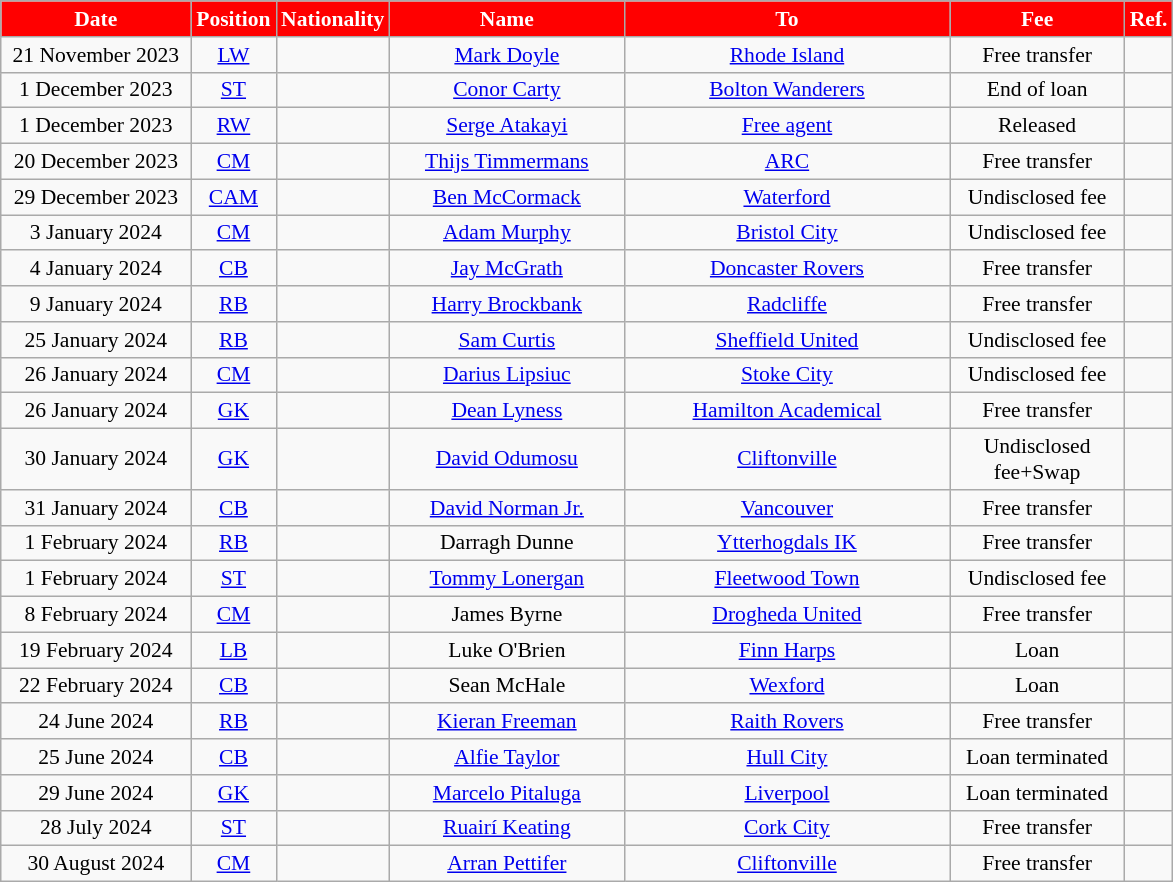<table class="wikitable"  style="text-align:center; font-size:90%; ">
<tr>
<th style="background:red; color:#FFFFFF; width:120px;">Date</th>
<th style="background:red; color:#FFFFFF; width:50px;">Position</th>
<th style="background:red; color:#FFFFFF; width:50px;">Nationality</th>
<th style="background:red; color:#FFFFFF; width:150px;">Name</th>
<th style="background:red; color:#FFFFFF; width:210px;">To</th>
<th style="background:red; color:#FFFFFF; width:110px;">Fee</th>
<th style="background:red; color:#FFFFFF; width:25px;">Ref.</th>
</tr>
<tr>
<td>21 November 2023</td>
<td><a href='#'>LW</a></td>
<td></td>
<td><a href='#'>Mark Doyle</a></td>
<td> <a href='#'>Rhode Island</a></td>
<td>Free transfer</td>
<td></td>
</tr>
<tr>
<td>1 December 2023</td>
<td><a href='#'>ST</a></td>
<td></td>
<td><a href='#'>Conor Carty</a></td>
<td> <a href='#'>Bolton Wanderers</a></td>
<td>End of loan</td>
<td></td>
</tr>
<tr>
<td>1 December 2023</td>
<td><a href='#'>RW</a></td>
<td></td>
<td><a href='#'>Serge Atakayi</a></td>
<td><a href='#'>Free agent</a></td>
<td>Released</td>
<td></td>
</tr>
<tr>
<td>20 December 2023</td>
<td><a href='#'>CM</a></td>
<td></td>
<td><a href='#'>Thijs Timmermans</a></td>
<td> <a href='#'>ARC</a></td>
<td>Free transfer</td>
<td></td>
</tr>
<tr>
<td>29 December 2023</td>
<td><a href='#'>CAM</a></td>
<td></td>
<td><a href='#'>Ben McCormack</a></td>
<td> <a href='#'>Waterford</a></td>
<td>Undisclosed fee</td>
<td></td>
</tr>
<tr>
<td>3 January 2024</td>
<td><a href='#'>CM</a></td>
<td></td>
<td><a href='#'>Adam Murphy</a></td>
<td> <a href='#'>Bristol City</a></td>
<td>Undisclosed fee</td>
<td></td>
</tr>
<tr>
<td>4 January 2024</td>
<td><a href='#'>CB</a></td>
<td></td>
<td><a href='#'>Jay McGrath</a></td>
<td> <a href='#'>Doncaster Rovers</a></td>
<td>Free transfer</td>
<td></td>
</tr>
<tr>
<td>9 January 2024</td>
<td><a href='#'>RB</a></td>
<td></td>
<td><a href='#'>Harry Brockbank</a></td>
<td> <a href='#'>Radcliffe</a></td>
<td>Free transfer</td>
<td></td>
</tr>
<tr>
<td>25 January 2024</td>
<td><a href='#'>RB</a></td>
<td></td>
<td><a href='#'>Sam Curtis</a></td>
<td> <a href='#'>Sheffield United</a></td>
<td>Undisclosed fee</td>
<td></td>
</tr>
<tr>
<td>26 January 2024</td>
<td><a href='#'>CM</a></td>
<td></td>
<td><a href='#'>Darius Lipsiuc</a></td>
<td> <a href='#'>Stoke City</a></td>
<td>Undisclosed fee</td>
<td></td>
</tr>
<tr>
<td>26 January 2024</td>
<td><a href='#'>GK</a></td>
<td></td>
<td><a href='#'>Dean Lyness</a></td>
<td> <a href='#'>Hamilton Academical</a></td>
<td>Free transfer</td>
<td></td>
</tr>
<tr>
<td>30 January 2024</td>
<td><a href='#'>GK</a></td>
<td></td>
<td><a href='#'>David Odumosu</a></td>
<td> <a href='#'>Cliftonville</a></td>
<td>Undisclosed fee+Swap</td>
<td></td>
</tr>
<tr>
<td>31 January 2024</td>
<td><a href='#'>CB</a></td>
<td></td>
<td><a href='#'>David Norman Jr.</a></td>
<td> <a href='#'>Vancouver</a></td>
<td>Free transfer</td>
<td></td>
</tr>
<tr>
<td>1 February 2024</td>
<td><a href='#'>RB</a></td>
<td></td>
<td>Darragh Dunne</td>
<td> <a href='#'>Ytterhogdals IK</a></td>
<td>Free transfer</td>
<td></td>
</tr>
<tr>
<td>1 February 2024</td>
<td><a href='#'>ST</a></td>
<td></td>
<td><a href='#'>Tommy Lonergan</a></td>
<td> <a href='#'>Fleetwood Town</a></td>
<td>Undisclosed fee</td>
<td></td>
</tr>
<tr>
<td>8 February 2024</td>
<td><a href='#'>CM</a></td>
<td></td>
<td>James Byrne</td>
<td> <a href='#'>Drogheda United</a></td>
<td>Free transfer</td>
<td></td>
</tr>
<tr>
<td>19 February 2024</td>
<td><a href='#'>LB</a></td>
<td></td>
<td>Luke O'Brien</td>
<td> <a href='#'>Finn Harps</a></td>
<td>Loan</td>
<td></td>
</tr>
<tr>
<td>22 February 2024</td>
<td><a href='#'>CB</a></td>
<td></td>
<td>Sean McHale</td>
<td> <a href='#'>Wexford</a></td>
<td>Loan</td>
<td></td>
</tr>
<tr>
<td>24 June 2024</td>
<td><a href='#'>RB</a></td>
<td></td>
<td><a href='#'>Kieran Freeman</a></td>
<td> <a href='#'>Raith Rovers</a></td>
<td>Free transfer</td>
<td></td>
</tr>
<tr>
<td>25 June 2024</td>
<td><a href='#'>CB</a></td>
<td></td>
<td><a href='#'>Alfie Taylor</a></td>
<td> <a href='#'>Hull City</a></td>
<td>Loan terminated</td>
<td></td>
</tr>
<tr>
<td>29 June 2024</td>
<td><a href='#'>GK</a></td>
<td></td>
<td><a href='#'>Marcelo Pitaluga</a></td>
<td> <a href='#'>Liverpool</a></td>
<td>Loan terminated</td>
<td></td>
</tr>
<tr>
<td>28 July 2024</td>
<td><a href='#'>ST</a></td>
<td></td>
<td><a href='#'>Ruairí Keating</a></td>
<td> <a href='#'>Cork City</a></td>
<td>Free transfer</td>
<td></td>
</tr>
<tr>
<td>30 August 2024</td>
<td><a href='#'>CM</a></td>
<td></td>
<td><a href='#'>Arran Pettifer</a></td>
<td> <a href='#'>Cliftonville</a></td>
<td>Free transfer</td>
<td></td>
</tr>
</table>
